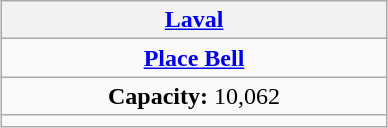<table class="wikitable" style="text-align:center;margin:1em auto;">
<tr>
<th width="250"><a href='#'>Laval</a></th>
</tr>
<tr>
<td><strong><a href='#'>Place Bell</a></strong></td>
</tr>
<tr>
<td><strong>Capacity:</strong> 10,062</td>
</tr>
<tr>
<td></td>
</tr>
</table>
